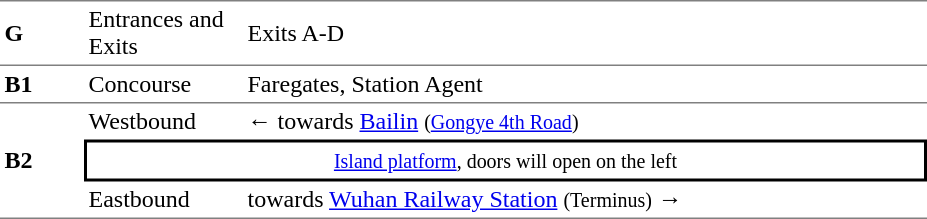<table table border=0 cellspacing=0 cellpadding=3>
<tr>
<td style="border-top:solid 1px gray;border-bottom:solid 0px gray;" width=50><strong>G</strong></td>
<td style="border-top:solid 1px gray;border-bottom:solid 0px gray;" width=100>Entrances and Exits</td>
<td style="border-top:solid 1px gray;border-bottom:solid 0px gray;" width=450>Exits A-D</td>
</tr>
<tr>
<td style="border-top:solid 1px gray;border-bottom:solid 0px gray;" width=50><strong>B1</strong></td>
<td style="border-top:solid 1px gray;border-bottom:solid 0px gray;" width=100>Concourse</td>
<td style="border-top:solid 1px gray;border-bottom:solid 0px gray;" width=450>Faregates, Station Agent</td>
</tr>
<tr>
<td style="border-top:solid 1px gray;border-bottom:solid 1px gray;" rowspan=3><strong>B2</strong></td>
<td style="border-top:solid 1px gray;border-bottom:solid 0px gray;">Westbound</td>
<td style="border-top:solid 1px gray;border-bottom:solid 0px gray;">←  towards <a href='#'>Bailin</a> <small>(<a href='#'>Gongye 4th Road</a>)</small></td>
</tr>
<tr>
<td style="border-right:solid 2px black;border-left:solid 2px black;border-top:solid 2px black;border-bottom:solid 2px black;text-align:center;" colspan=2><small><a href='#'>Island platform</a>, doors will open on the left</small></td>
</tr>
<tr>
<td style="border-bottom:solid 1px gray;">Eastbound</td>
<td style="border-bottom:solid 1px gray;"> towards <a href='#'>Wuhan Railway Station</a> <small>(Terminus)</small> →</td>
</tr>
</table>
